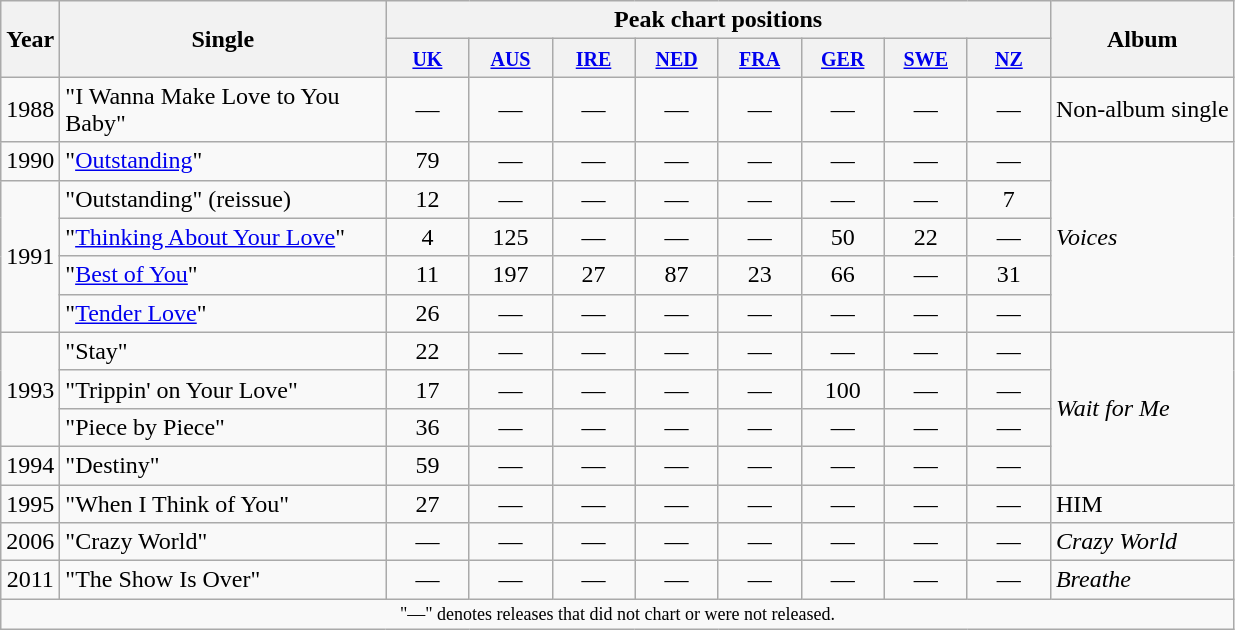<table class="wikitable" style="text-align:center;">
<tr>
<th rowspan="2">Year</th>
<th width="210" rowspan="2">Single</th>
<th colspan="8">Peak chart positions</th>
<th rowspan="2">Album</th>
</tr>
<tr>
<th style="width:3em;font-size:100%"><small><a href='#'>UK</a></small><br></th>
<th style="width:3em;font-size:100%"><small><a href='#'>AUS</a></small><br></th>
<th style="width:3em;font-size:100%"><small><a href='#'>IRE</a></small></th>
<th style="width:3em;font-size:100%"><small><a href='#'>NED</a></small></th>
<th style="width:3em;font-size:100%"><small><a href='#'>FRA</a></small></th>
<th style="width:3em;font-size:100%"><small><a href='#'>GER</a></small><br></th>
<th style="width:3em;font-size:100%"><small><a href='#'>SWE</a></small></th>
<th style="width:3em;font-size:100%"><small><a href='#'>NZ</a></small></th>
</tr>
<tr>
<td>1988</td>
<td align="left">"I Wanna Make Love to You Baby"</td>
<td>—</td>
<td>—</td>
<td>—</td>
<td>—</td>
<td>—</td>
<td>—</td>
<td>—</td>
<td>—</td>
<td align="left">Non-album single</td>
</tr>
<tr>
<td>1990</td>
<td align="left">"<a href='#'>Outstanding</a>"</td>
<td>79</td>
<td>—</td>
<td>—</td>
<td>—</td>
<td>—</td>
<td>—</td>
<td>—</td>
<td>—</td>
<td align="left" rowspan=5><em>Voices</em></td>
</tr>
<tr>
<td rowspan=4>1991</td>
<td align="left">"Outstanding" (reissue)</td>
<td>12</td>
<td>—</td>
<td>—</td>
<td>—</td>
<td>—</td>
<td>—</td>
<td>—</td>
<td>7</td>
</tr>
<tr>
<td align="left">"<a href='#'>Thinking About Your Love</a>"</td>
<td>4</td>
<td>125</td>
<td>—</td>
<td>—</td>
<td>—</td>
<td>50</td>
<td>22</td>
<td>—</td>
</tr>
<tr>
<td align="left">"<a href='#'>Best of You</a>"</td>
<td>11</td>
<td>197</td>
<td>27</td>
<td>87</td>
<td>23</td>
<td>66</td>
<td>—</td>
<td>31</td>
</tr>
<tr>
<td align="left">"<a href='#'>Tender Love</a>"</td>
<td>26</td>
<td>—</td>
<td>—</td>
<td>—</td>
<td>—</td>
<td>—</td>
<td>—</td>
<td>—</td>
</tr>
<tr>
<td rowspan=3>1993</td>
<td align="left">"Stay"</td>
<td>22</td>
<td>—</td>
<td>—</td>
<td>—</td>
<td>—</td>
<td>—</td>
<td>—</td>
<td>—</td>
<td align="left" rowspan=4><em>Wait for Me</em></td>
</tr>
<tr>
<td align="left">"Trippin' on Your Love"</td>
<td>17</td>
<td>—</td>
<td>—</td>
<td>—</td>
<td>—</td>
<td>100</td>
<td>—</td>
<td>—</td>
</tr>
<tr>
<td align="left">"Piece by Piece"</td>
<td>36</td>
<td>—</td>
<td>—</td>
<td>—</td>
<td>—</td>
<td>—</td>
<td>—</td>
<td>—</td>
</tr>
<tr>
<td>1994</td>
<td align="left">"Destiny"</td>
<td>59</td>
<td>—</td>
<td>—</td>
<td>—</td>
<td>—</td>
<td>—</td>
<td>—</td>
<td>—</td>
</tr>
<tr>
<td>1995</td>
<td align="left">"When I Think of You"</td>
<td>27</td>
<td>—</td>
<td>—</td>
<td>—</td>
<td>—</td>
<td>—</td>
<td>—</td>
<td>—</td>
<td align="left">HIM</td>
</tr>
<tr>
<td>2006</td>
<td align="left">"Crazy World"</td>
<td>—</td>
<td>—</td>
<td>—</td>
<td>—</td>
<td>—</td>
<td>—</td>
<td>—</td>
<td>—</td>
<td align="left"><em>Crazy World</em></td>
</tr>
<tr>
<td>2011</td>
<td align="left">"The Show Is Over"</td>
<td>—</td>
<td>—</td>
<td>—</td>
<td>—</td>
<td>—</td>
<td>—</td>
<td>—</td>
<td>—</td>
<td align="left"><em>Breathe</em></td>
</tr>
<tr>
<td align="center" colspan="11" style="font-size:9pt">"—" denotes releases that did not chart or were not released.</td>
</tr>
</table>
